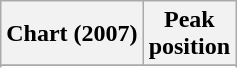<table class="wikitable">
<tr>
<th>Chart (2007)</th>
<th>Peak<br>position</th>
</tr>
<tr>
</tr>
<tr>
</tr>
<tr>
</tr>
</table>
